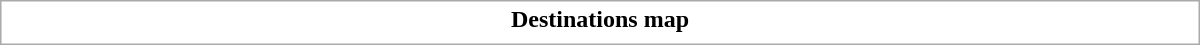<table class="collapsible uncollapsed" style="border:1px #aaa solid; width:50em; margin:0.2em auto">
<tr>
<th>Destinations map</th>
</tr>
<tr>
<td></td>
</tr>
</table>
